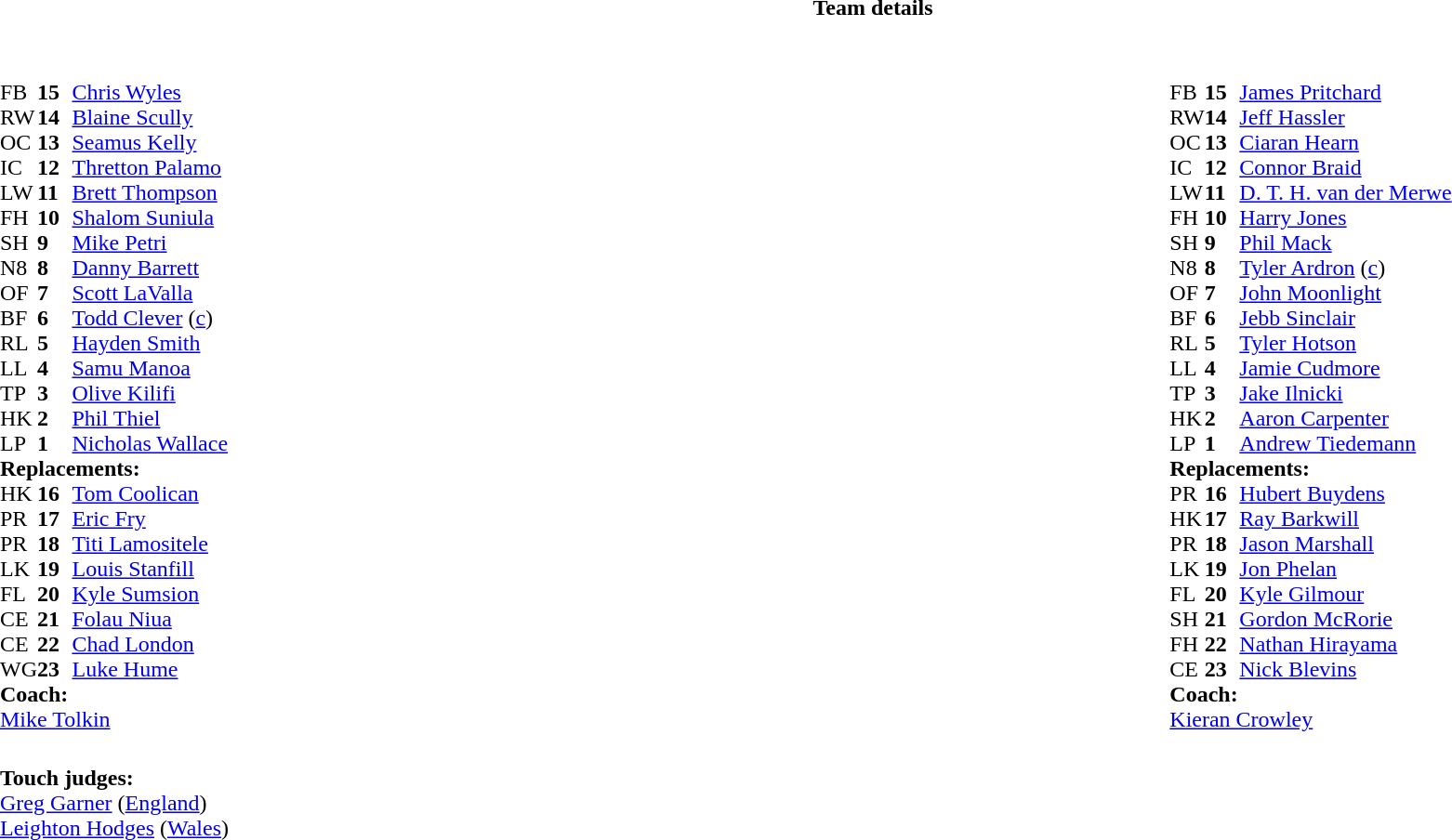<table border="0" width="100%" class="collapsible collapsed">
<tr>
<th>Team details</th>
</tr>
<tr>
<td><br><table style="width:100%;">
<tr>
<td style="vertical-align:top; width:50%"><br><table cellspacing="0" cellpadding="0">
<tr>
<th width="25"></th>
<th width="25"></th>
</tr>
<tr>
<td>FB</td>
<td><strong>15</strong></td>
<td><a href='#'>Chris Wyles</a></td>
<td></td>
<td></td>
</tr>
<tr>
<td>RW</td>
<td><strong>14</strong></td>
<td><a href='#'>Blaine Scully</a></td>
</tr>
<tr>
<td>OC</td>
<td><strong>13</strong></td>
<td><a href='#'>Seamus Kelly</a></td>
</tr>
<tr>
<td>IC</td>
<td><strong>12</strong></td>
<td><a href='#'>Thretton Palamo</a></td>
<td></td>
<td></td>
</tr>
<tr>
<td>LW</td>
<td><strong>11</strong></td>
<td><a href='#'>Brett Thompson</a></td>
</tr>
<tr>
<td>FH</td>
<td><strong>10</strong></td>
<td><a href='#'>Shalom Suniula</a></td>
</tr>
<tr>
<td>SH</td>
<td><strong>9</strong></td>
<td><a href='#'>Mike Petri</a></td>
</tr>
<tr>
<td>N8</td>
<td><strong>8</strong></td>
<td><a href='#'>Danny Barrett</a></td>
</tr>
<tr>
<td>OF</td>
<td><strong>7</strong></td>
<td><a href='#'>Scott LaValla</a></td>
<td></td>
</tr>
<tr>
<td>BF</td>
<td><strong>6</strong></td>
<td><a href='#'>Todd Clever</a> (<a href='#'>c</a>)</td>
</tr>
<tr>
<td>RL</td>
<td><strong>5</strong></td>
<td><a href='#'>Hayden Smith</a></td>
<td></td>
<td></td>
</tr>
<tr>
<td>LL</td>
<td><strong>4</strong></td>
<td><a href='#'>Samu Manoa</a></td>
</tr>
<tr>
<td>TP</td>
<td><strong>3</strong></td>
<td><a href='#'>Olive Kilifi</a></td>
<td></td>
<td></td>
</tr>
<tr>
<td>HK</td>
<td><strong>2</strong></td>
<td><a href='#'>Phil Thiel</a></td>
<td></td>
<td></td>
</tr>
<tr>
<td>LP</td>
<td><strong>1</strong></td>
<td><a href='#'>Nicholas Wallace</a></td>
<td></td>
<td></td>
</tr>
<tr>
<td colspan=3><strong>Replacements:</strong></td>
</tr>
<tr>
<td>HK</td>
<td><strong>16</strong></td>
<td><a href='#'>Tom Coolican</a></td>
<td></td>
<td></td>
</tr>
<tr>
<td>PR</td>
<td><strong>17</strong></td>
<td><a href='#'>Eric Fry</a></td>
<td></td>
<td></td>
</tr>
<tr>
<td>PR</td>
<td><strong>18</strong></td>
<td><a href='#'>Titi Lamositele</a></td>
<td></td>
<td></td>
</tr>
<tr>
<td>LK</td>
<td><strong>19</strong></td>
<td><a href='#'>Louis Stanfill</a></td>
<td></td>
<td></td>
</tr>
<tr>
<td>FL</td>
<td><strong>20</strong></td>
<td><a href='#'>Kyle Sumsion</a></td>
</tr>
<tr>
<td>CE</td>
<td><strong>21</strong></td>
<td><a href='#'>Folau Niua</a></td>
<td></td>
<td></td>
</tr>
<tr>
<td>CE</td>
<td><strong>22</strong></td>
<td><a href='#'>Chad London</a></td>
</tr>
<tr>
<td>WG</td>
<td><strong>23</strong></td>
<td><a href='#'>Luke Hume</a></td>
<td></td>
<td></td>
</tr>
<tr>
<td colspan=3><strong>Coach:</strong></td>
</tr>
<tr>
<td colspan="4"> <a href='#'>Mike Tolkin</a></td>
</tr>
</table>
</td>
<td style="vertical-align:top; width:50%"><br><table cellspacing="0" cellpadding="0" style="margin:auto">
<tr>
<th width="25"></th>
<th width="25"></th>
</tr>
<tr>
<td>FB</td>
<td><strong>15</strong></td>
<td><a href='#'>James Pritchard</a></td>
</tr>
<tr>
<td>RW</td>
<td><strong>14</strong></td>
<td><a href='#'>Jeff Hassler</a></td>
<td></td>
<td></td>
</tr>
<tr>
<td>OC</td>
<td><strong>13</strong></td>
<td><a href='#'>Ciaran Hearn</a></td>
</tr>
<tr>
<td>IC</td>
<td><strong>12</strong></td>
<td><a href='#'>Connor Braid</a></td>
</tr>
<tr>
<td>LW</td>
<td><strong>11</strong></td>
<td><a href='#'>D. T. H. van der Merwe</a></td>
</tr>
<tr>
<td>FH</td>
<td><strong>10</strong></td>
<td><a href='#'>Harry Jones</a></td>
</tr>
<tr>
<td>SH</td>
<td><strong>9</strong></td>
<td><a href='#'>Phil Mack</a></td>
<td></td>
<td></td>
</tr>
<tr>
<td>N8</td>
<td><strong>8</strong></td>
<td><a href='#'>Tyler Ardron</a> (<a href='#'>c</a>)</td>
<td></td>
<td></td>
</tr>
<tr>
<td>OF</td>
<td><strong>7</strong></td>
<td><a href='#'>John Moonlight</a></td>
</tr>
<tr>
<td>BF</td>
<td><strong>6</strong></td>
<td><a href='#'>Jebb Sinclair</a></td>
<td></td>
</tr>
<tr>
<td>RL</td>
<td><strong>5</strong></td>
<td><a href='#'>Tyler Hotson</a></td>
<td></td>
<td></td>
</tr>
<tr>
<td>LL</td>
<td><strong>4</strong></td>
<td><a href='#'>Jamie Cudmore</a></td>
</tr>
<tr>
<td>TP</td>
<td><strong>3</strong></td>
<td><a href='#'>Jake Ilnicki</a></td>
<td></td>
<td></td>
</tr>
<tr>
<td>HK</td>
<td><strong>2</strong></td>
<td><a href='#'>Aaron Carpenter</a></td>
<td></td>
<td></td>
</tr>
<tr>
<td>LP</td>
<td><strong>1</strong></td>
<td><a href='#'>Andrew Tiedemann</a></td>
<td></td>
<td></td>
</tr>
<tr>
<td colspan=3><strong>Replacements:</strong></td>
</tr>
<tr>
<td>PR</td>
<td><strong>16</strong></td>
<td><a href='#'>Hubert Buydens</a></td>
<td></td>
<td></td>
</tr>
<tr>
<td>HK</td>
<td><strong>17</strong></td>
<td><a href='#'>Ray Barkwill</a></td>
<td></td>
<td></td>
</tr>
<tr>
<td>PR</td>
<td><strong>18</strong></td>
<td><a href='#'>Jason Marshall</a></td>
<td></td>
<td></td>
</tr>
<tr>
<td>LK</td>
<td><strong>19</strong></td>
<td><a href='#'>Jon Phelan</a></td>
<td></td>
<td></td>
</tr>
<tr>
<td>FL</td>
<td><strong>20</strong></td>
<td><a href='#'>Kyle Gilmour</a></td>
<td></td>
<td></td>
</tr>
<tr>
<td>SH</td>
<td><strong>21</strong></td>
<td><a href='#'>Gordon McRorie</a></td>
<td></td>
<td></td>
</tr>
<tr>
<td>FH</td>
<td><strong>22</strong></td>
<td><a href='#'>Nathan Hirayama</a></td>
<td></td>
<td></td>
</tr>
<tr>
<td>CE</td>
<td><strong>23</strong></td>
<td><a href='#'>Nick Blevins</a></td>
</tr>
<tr>
<td colspan=3><strong>Coach:</strong></td>
</tr>
<tr>
<td colspan="4"> <a href='#'>Kieran Crowley</a></td>
</tr>
</table>
</td>
</tr>
</table>
<table style="width:100%">
<tr>
<td><br>
<strong>Touch judges:</strong>
<br><a href='#'>Greg Garner</a> (<a href='#'>England</a>)
<br><a href='#'>Leighton Hodges</a> (<a href='#'>Wales</a>)</td>
</tr>
</table>
</td>
</tr>
</table>
